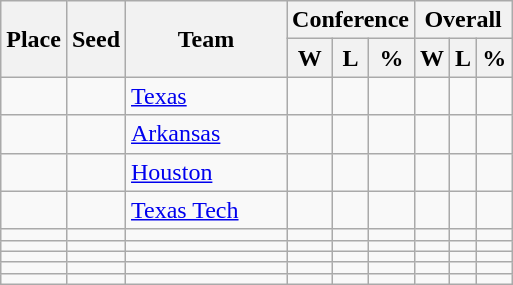<table class=wikitable>
<tr>
<th rowspan ="2">Place</th>
<th rowspan ="2">Seed</th>
<th rowspan ="2" width= "100pt">Team</th>
<th colspan = "3">Conference</th>
<th colspan ="3">Overall</th>
</tr>
<tr>
<th>W</th>
<th>L</th>
<th>%</th>
<th>W</th>
<th>L</th>
<th>%</th>
</tr>
<tr>
<td></td>
<td></td>
<td><a href='#'>Texas</a></td>
<td></td>
<td></td>
<td></td>
<td></td>
<td></td>
<td></td>
</tr>
<tr>
<td></td>
<td></td>
<td><a href='#'>Arkansas</a></td>
<td></td>
<td></td>
<td></td>
<td></td>
<td></td>
<td></td>
</tr>
<tr>
<td></td>
<td></td>
<td><a href='#'>Houston</a></td>
<td></td>
<td></td>
<td></td>
<td></td>
<td></td>
<td></td>
</tr>
<tr>
<td></td>
<td></td>
<td><a href='#'>Texas Tech</a></td>
<td></td>
<td></td>
<td></td>
<td></td>
<td></td>
<td></td>
</tr>
<tr>
<td></td>
<td></td>
<td></td>
<td></td>
<td></td>
<td></td>
<td></td>
<td></td>
<td></td>
</tr>
<tr>
<td></td>
<td></td>
<td></td>
<td></td>
<td></td>
<td></td>
<td></td>
<td></td>
<td></td>
</tr>
<tr>
<td></td>
<td></td>
<td></td>
<td></td>
<td></td>
<td></td>
<td></td>
<td></td>
<td></td>
</tr>
<tr>
<td></td>
<td></td>
<td></td>
<td></td>
<td></td>
<td></td>
<td></td>
<td></td>
<td></td>
</tr>
<tr>
<td></td>
<td></td>
<td></td>
<td></td>
<td></td>
<td></td>
<td></td>
<td></td>
<td></td>
</tr>
</table>
